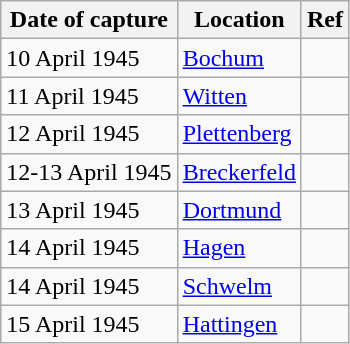<table class="wikitable">
<tr>
<th>Date of capture</th>
<th>Location</th>
<th>Ref</th>
</tr>
<tr>
<td>10 April 1945</td>
<td><a href='#'>Bochum</a></td>
<td></td>
</tr>
<tr>
<td>11 April 1945</td>
<td><a href='#'>Witten</a></td>
<td></td>
</tr>
<tr>
<td>12 April 1945</td>
<td><a href='#'>Plettenberg</a></td>
<td></td>
</tr>
<tr>
<td>12-13 April 1945</td>
<td><a href='#'>Breckerfeld</a></td>
<td></td>
</tr>
<tr>
<td>13 April 1945</td>
<td><a href='#'>Dortmund</a></td>
<td></td>
</tr>
<tr>
<td>14 April 1945</td>
<td><a href='#'>Hagen</a></td>
<td></td>
</tr>
<tr>
<td>14 April 1945</td>
<td><a href='#'>Schwelm</a></td>
<td></td>
</tr>
<tr>
<td>15 April 1945</td>
<td><a href='#'>Hattingen</a></td>
<td></td>
</tr>
</table>
